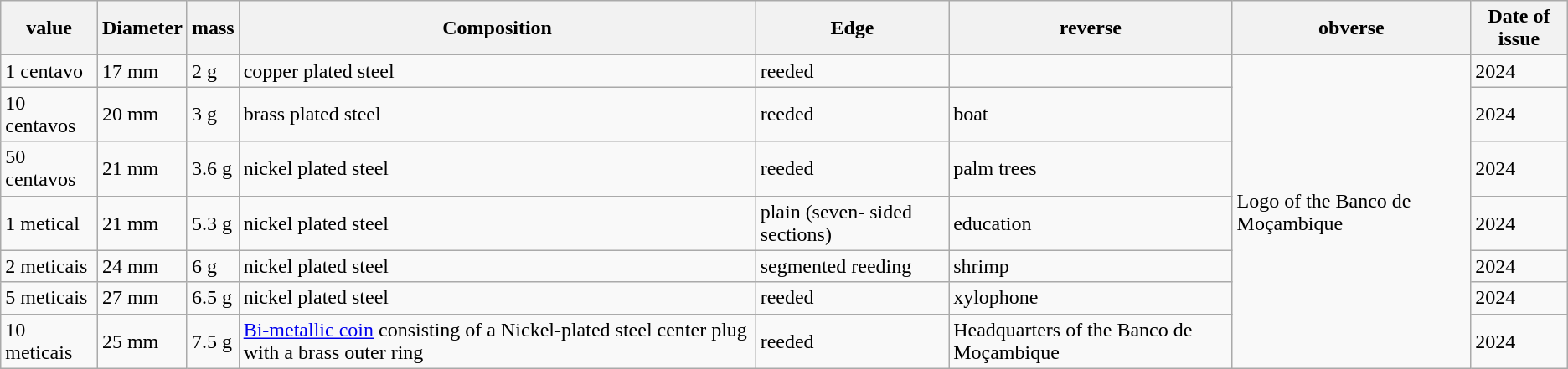<table class="wikitable">
<tr>
<th>value</th>
<th>Diameter</th>
<th>mass</th>
<th>Composition</th>
<th>Edge</th>
<th>reverse</th>
<th>obverse</th>
<th>Date of issue</th>
</tr>
<tr>
<td>1 centavo</td>
<td>17 mm</td>
<td>2 g</td>
<td>copper plated steel</td>
<td>reeded</td>
<td></td>
<td rowspan="7">Logo of the Banco de Moçambique</td>
<td>2024</td>
</tr>
<tr>
<td>10 centavos</td>
<td>20 mm</td>
<td>3 g</td>
<td>brass plated steel</td>
<td>reeded</td>
<td>boat</td>
<td>2024</td>
</tr>
<tr>
<td>50 centavos</td>
<td>21 mm</td>
<td>3.6 g</td>
<td>nickel plated steel</td>
<td>reeded</td>
<td>palm trees</td>
<td>2024</td>
</tr>
<tr>
<td>1 metical</td>
<td>21 mm</td>
<td>5.3 g</td>
<td>nickel plated steel</td>
<td>plain (seven- sided sections)</td>
<td>education</td>
<td>2024</td>
</tr>
<tr>
<td>2 meticais</td>
<td>24 mm</td>
<td>6 g</td>
<td>nickel plated steel</td>
<td>segmented reeding</td>
<td>shrimp</td>
<td>2024</td>
</tr>
<tr>
<td>5 meticais</td>
<td>27 mm</td>
<td>6.5 g</td>
<td>nickel plated steel</td>
<td>reeded</td>
<td>xylophone</td>
<td>2024</td>
</tr>
<tr>
<td>10 meticais</td>
<td>25 mm</td>
<td>7.5 g</td>
<td><a href='#'>Bi-metallic coin</a> consisting of a Nickel-plated steel center plug with a brass outer ring</td>
<td>reeded</td>
<td>Headquarters of the Banco de Moçambique</td>
<td>2024</td>
</tr>
</table>
